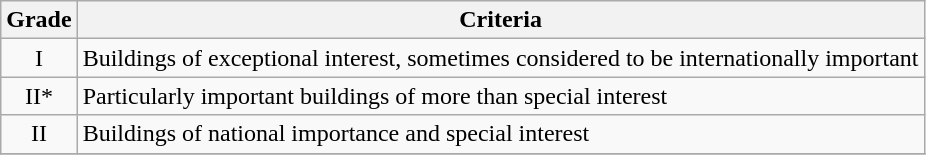<table class="wikitable" border="1">
<tr>
<th>Grade</th>
<th>Criteria</th>
</tr>
<tr>
<td align="center" >I</td>
<td>Buildings of exceptional interest, sometimes considered to be internationally important</td>
</tr>
<tr>
<td align="center" >II*</td>
<td>Particularly important buildings of more than special interest</td>
</tr>
<tr>
<td align="center" >II</td>
<td>Buildings of national importance and special interest</td>
</tr>
<tr>
</tr>
</table>
